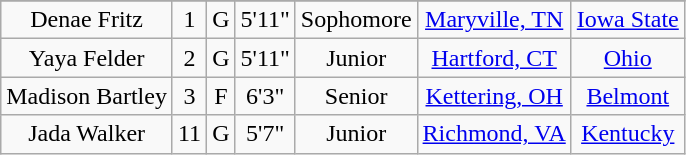<table class="wikitable sortable" style="text-align: center">
<tr align=center>
</tr>
<tr>
<td>Denae Fritz</td>
<td>1</td>
<td>G</td>
<td>5'11"</td>
<td> Sophomore</td>
<td><a href='#'>Maryville, TN</a></td>
<td><a href='#'>Iowa State</a></td>
</tr>
<tr>
<td>Yaya Felder</td>
<td>2</td>
<td>G</td>
<td>5'11"</td>
<td>Junior</td>
<td><a href='#'>Hartford, CT</a></td>
<td><a href='#'>Ohio</a></td>
</tr>
<tr>
<td>Madison Bartley</td>
<td>3</td>
<td>F</td>
<td>6'3"</td>
<td>Senior</td>
<td><a href='#'>Kettering, OH</a></td>
<td><a href='#'>Belmont</a></td>
</tr>
<tr>
<td>Jada Walker</td>
<td>11</td>
<td>G</td>
<td>5'7"</td>
<td>Junior</td>
<td><a href='#'>Richmond, VA</a></td>
<td><a href='#'>Kentucky</a></td>
</tr>
</table>
